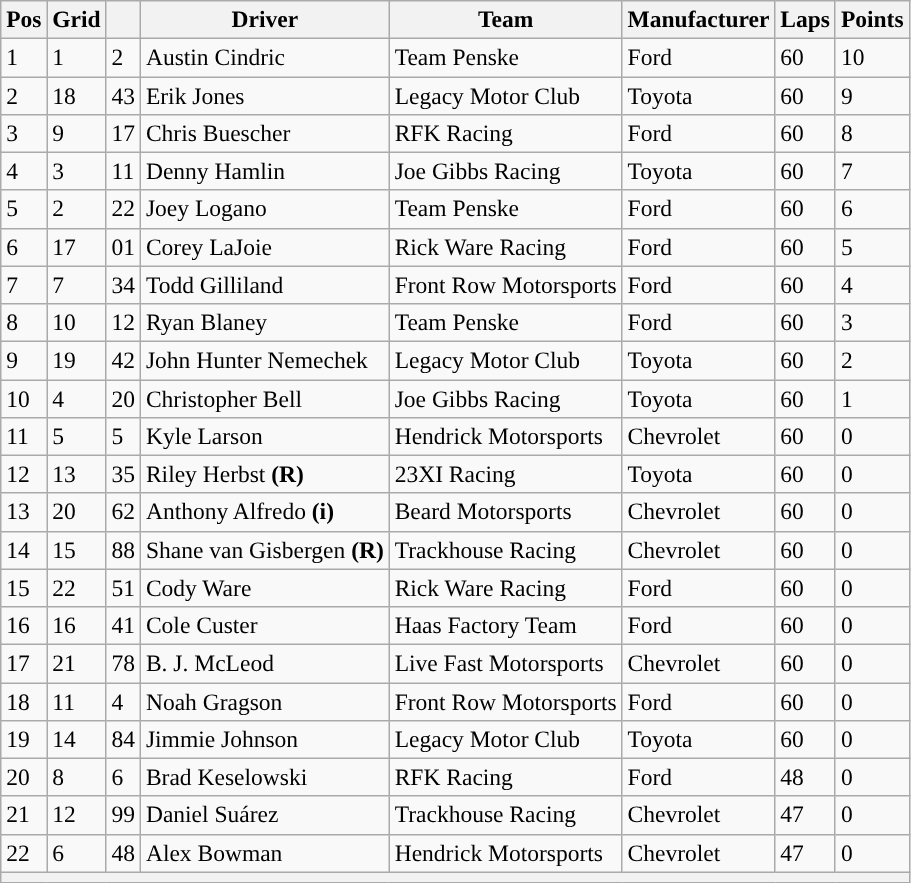<table class="wikitable" style="font-size:98%">
<tr>
<th>Pos</th>
<th>Grid</th>
<th></th>
<th>Driver</th>
<th>Team</th>
<th>Manufacturer</th>
<th>Laps</th>
<th>Points</th>
</tr>
<tr>
<td>1</td>
<td>1</td>
<td>2</td>
<td>Austin Cindric</td>
<td>Team Penske</td>
<td>Ford</td>
<td>60</td>
<td>10</td>
</tr>
<tr>
<td>2</td>
<td>18</td>
<td>43</td>
<td>Erik Jones</td>
<td>Legacy Motor Club</td>
<td>Toyota</td>
<td>60</td>
<td>9</td>
</tr>
<tr>
<td>3</td>
<td>9</td>
<td>17</td>
<td>Chris Buescher</td>
<td>RFK Racing</td>
<td>Ford</td>
<td>60</td>
<td>8</td>
</tr>
<tr>
<td>4</td>
<td>3</td>
<td>11</td>
<td>Denny Hamlin</td>
<td>Joe Gibbs Racing</td>
<td>Toyota</td>
<td>60</td>
<td>7</td>
</tr>
<tr>
<td>5</td>
<td>2</td>
<td>22</td>
<td>Joey Logano</td>
<td>Team Penske</td>
<td>Ford</td>
<td>60</td>
<td>6</td>
</tr>
<tr>
<td>6</td>
<td>17</td>
<td>01</td>
<td>Corey LaJoie</td>
<td>Rick Ware Racing</td>
<td>Ford</td>
<td>60</td>
<td>5</td>
</tr>
<tr>
<td>7</td>
<td>7</td>
<td>34</td>
<td>Todd Gilliland</td>
<td>Front Row Motorsports</td>
<td>Ford</td>
<td>60</td>
<td>4</td>
</tr>
<tr>
<td>8</td>
<td>10</td>
<td>12</td>
<td>Ryan Blaney</td>
<td>Team Penske</td>
<td>Ford</td>
<td>60</td>
<td>3</td>
</tr>
<tr>
<td>9</td>
<td>19</td>
<td>42</td>
<td>John Hunter Nemechek</td>
<td>Legacy Motor Club</td>
<td>Toyota</td>
<td>60</td>
<td>2</td>
</tr>
<tr>
<td>10</td>
<td>4</td>
<td>20</td>
<td>Christopher Bell</td>
<td>Joe Gibbs Racing</td>
<td>Toyota</td>
<td>60</td>
<td>1</td>
</tr>
<tr>
<td>11</td>
<td>5</td>
<td>5</td>
<td>Kyle Larson</td>
<td>Hendrick Motorsports</td>
<td>Chevrolet</td>
<td>60</td>
<td>0</td>
</tr>
<tr>
<td>12</td>
<td>13</td>
<td>35</td>
<td>Riley Herbst <strong>(R)</strong></td>
<td>23XI Racing</td>
<td>Toyota</td>
<td>60</td>
<td>0</td>
</tr>
<tr>
<td>13</td>
<td>20</td>
<td>62</td>
<td>Anthony Alfredo <strong>(i)</strong></td>
<td>Beard Motorsports</td>
<td>Chevrolet</td>
<td>60</td>
<td>0</td>
</tr>
<tr>
<td>14</td>
<td>15</td>
<td>88</td>
<td>Shane van Gisbergen <strong>(R)</strong></td>
<td>Trackhouse Racing</td>
<td>Chevrolet</td>
<td>60</td>
<td>0</td>
</tr>
<tr>
<td>15</td>
<td>22</td>
<td>51</td>
<td>Cody Ware</td>
<td>Rick Ware Racing</td>
<td>Ford</td>
<td>60</td>
<td>0</td>
</tr>
<tr>
<td>16</td>
<td>16</td>
<td>41</td>
<td>Cole Custer</td>
<td>Haas Factory Team</td>
<td>Ford</td>
<td>60</td>
<td>0</td>
</tr>
<tr>
<td>17</td>
<td>21</td>
<td>78</td>
<td>B. J. McLeod</td>
<td>Live Fast Motorsports</td>
<td>Chevrolet</td>
<td>60</td>
<td>0</td>
</tr>
<tr>
<td>18</td>
<td>11</td>
<td>4</td>
<td>Noah Gragson</td>
<td>Front Row Motorsports</td>
<td>Ford</td>
<td>60</td>
<td>0</td>
</tr>
<tr>
<td>19</td>
<td>14</td>
<td>84</td>
<td>Jimmie Johnson</td>
<td>Legacy Motor Club</td>
<td>Toyota</td>
<td>60</td>
<td>0</td>
</tr>
<tr>
<td>20</td>
<td>8</td>
<td>6</td>
<td>Brad Keselowski</td>
<td>RFK Racing</td>
<td>Ford</td>
<td>48</td>
<td>0</td>
</tr>
<tr>
<td>21</td>
<td>12</td>
<td>99</td>
<td>Daniel Suárez</td>
<td>Trackhouse Racing</td>
<td>Chevrolet</td>
<td>47</td>
<td>0</td>
</tr>
<tr>
<td>22</td>
<td>6</td>
<td>48</td>
<td>Alex Bowman</td>
<td>Hendrick Motorsports</td>
<td>Chevrolet</td>
<td>47</td>
<td>0</td>
</tr>
<tr>
<th colspan="8"></th>
</tr>
</table>
